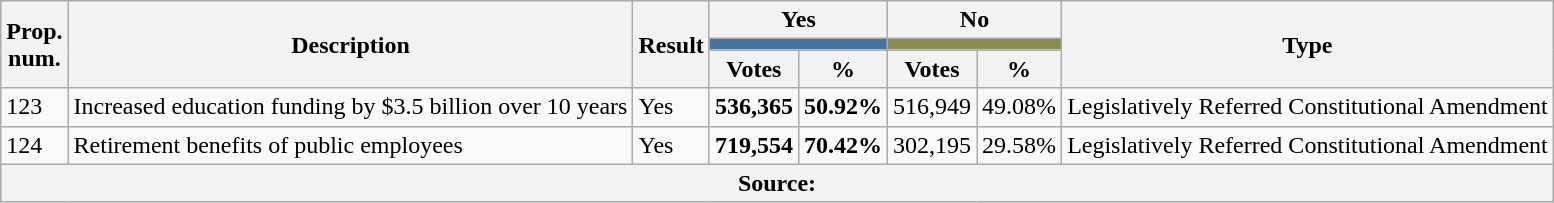<table class="wikitable sortable">
<tr>
<th rowspan="3">Prop.<br>num.</th>
<th rowspan="3">Description</th>
<th rowspan="3">Result</th>
<th colspan="2">Yes</th>
<th colspan="2">No</th>
<th rowspan="3">Type</th>
</tr>
<tr>
<th colspan="2" style= "background: #47729E;";></th>
<th colspan="2" style="background: #8B8B54;";></th>
</tr>
<tr>
<th>Votes</th>
<th>%</th>
<th>Votes</th>
<th>%</th>
</tr>
<tr>
<td>123</td>
<td>Increased education funding by $3.5 billion over 10 years</td>
<td> Yes</td>
<td><strong>536,365</strong></td>
<td><strong>50.92%</strong></td>
<td>516,949</td>
<td>49.08%</td>
<td>Legislatively Referred Constitutional Amendment</td>
</tr>
<tr>
<td>124</td>
<td>Retirement benefits of public employees</td>
<td> Yes</td>
<td><strong>719,554</strong></td>
<td><strong>70.42%</strong></td>
<td>302,195</td>
<td>29.58%</td>
<td>Legislatively Referred Constitutional Amendment</td>
</tr>
<tr>
<th colspan="8">Source:</th>
</tr>
</table>
